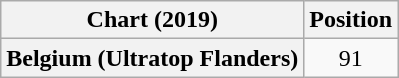<table class="wikitable plainrowheaders" style="text-align:center">
<tr>
<th scope="col">Chart (2019)</th>
<th scope="col">Position</th>
</tr>
<tr>
<th scope="row">Belgium (Ultratop Flanders)</th>
<td>91</td>
</tr>
</table>
